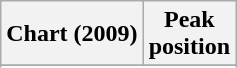<table class="wikitable plainrowheaders">
<tr>
<th scope="col">Chart (2009)</th>
<th scope="col">Peak<br>position</th>
</tr>
<tr>
</tr>
<tr>
</tr>
<tr>
</tr>
</table>
